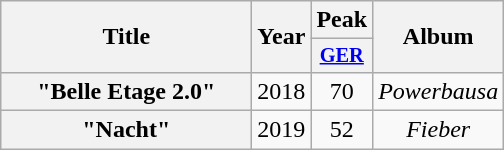<table class="wikitable plainrowheaders" style="text-align:center;">
<tr>
<th scope="col" rowspan="2" style="width:10em;">Title</th>
<th scope="col" rowspan="2">Year</th>
<th scope="col">Peak</th>
<th scope="col" rowspan="2">Album</th>
</tr>
<tr>
<th style="width:2.5em; font-size:85%"><a href='#'>GER</a><br></th>
</tr>
<tr>
<th scope="row">"Belle Etage 2.0"<br></th>
<td>2018</td>
<td>70</td>
<td><em>Powerbausa</em></td>
</tr>
<tr>
<th scope="row">"Nacht"</th>
<td>2019</td>
<td>52</td>
<td><em>Fieber</em></td>
</tr>
</table>
